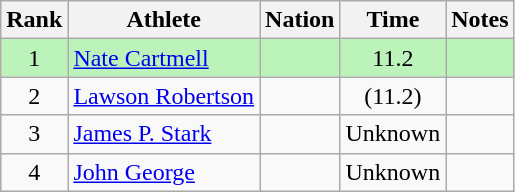<table class="wikitable sortable" style="text-align:center">
<tr>
<th>Rank</th>
<th>Athlete</th>
<th>Nation</th>
<th>Time</th>
<th>Notes</th>
</tr>
<tr style="background:#bbf3bb;">
<td>1</td>
<td align=left><a href='#'>Nate Cartmell</a></td>
<td align=left></td>
<td>11.2</td>
<td></td>
</tr>
<tr>
<td>2</td>
<td align=left><a href='#'>Lawson Robertson</a></td>
<td align=left></td>
<td>(11.2)</td>
<td></td>
</tr>
<tr>
<td>3</td>
<td align=left><a href='#'>James P. Stark</a></td>
<td align=left></td>
<td>Unknown</td>
<td></td>
</tr>
<tr>
<td>4</td>
<td align=left><a href='#'>John George</a></td>
<td align=left></td>
<td>Unknown</td>
<td></td>
</tr>
</table>
